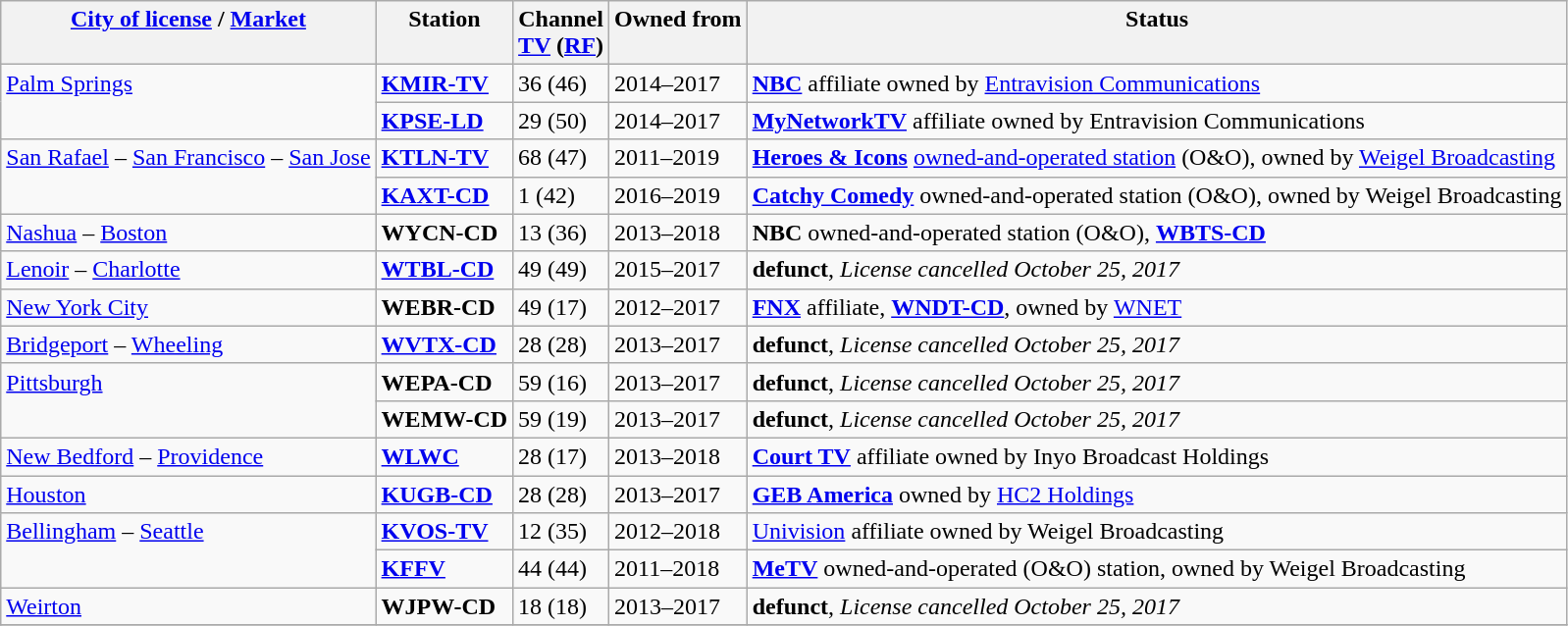<table class="wikitable">
<tr style="vertical-align: top; text-align: left;">
<th><a href='#'>City of license</a> / <a href='#'>Market</a></th>
<th>Station</th>
<th>Channel<br><a href='#'>TV</a> (<a href='#'>RF</a>)</th>
<th>Owned from</th>
<th>Status</th>
</tr>
<tr style="vertical-align: top; text-align: left;">
<td rowspan="2"><a href='#'>Palm Springs</a></td>
<td><strong><a href='#'>KMIR-TV</a></strong></td>
<td>36 (46)</td>
<td>2014–2017</td>
<td><strong><a href='#'>NBC</a></strong> affiliate owned by <a href='#'>Entravision Communications</a></td>
</tr>
<tr style="vertical-align: top; text-align: left;">
<td><strong><a href='#'>KPSE-LD</a></strong></td>
<td>29 (50)</td>
<td>2014–2017</td>
<td><strong><a href='#'>MyNetworkTV</a></strong> affiliate owned by Entravision Communications</td>
</tr>
<tr style="vertical-align: top; text-align: left;">
<td rowspan="2"><a href='#'>San Rafael</a> – <a href='#'>San Francisco</a> – <a href='#'>San Jose</a></td>
<td><strong><a href='#'>KTLN-TV</a></strong></td>
<td>68 (47)</td>
<td>2011–2019</td>
<td><strong><a href='#'>Heroes & Icons</a></strong> <a href='#'>owned-and-operated station</a> (O&O), owned by <a href='#'>Weigel Broadcasting</a></td>
</tr>
<tr style="vertical-align: top; text-align: left;">
<td><strong><a href='#'>KAXT-CD</a></strong></td>
<td>1 (42)</td>
<td>2016–2019</td>
<td><strong><a href='#'>Catchy Comedy</a></strong> owned-and-operated station (O&O), owned by Weigel Broadcasting</td>
</tr>
<tr style="vertical-align: top; text-align: left;">
<td><a href='#'>Nashua</a> – <a href='#'>Boston</a></td>
<td><strong>WYCN-CD</strong></td>
<td>13 (36)</td>
<td>2013–2018</td>
<td><strong>NBC</strong> owned-and-operated station (O&O), <strong><a href='#'>WBTS-CD</a></strong></td>
</tr>
<tr style="vertical-align: top; text-align: left;">
<td><a href='#'>Lenoir</a> – <a href='#'>Charlotte</a></td>
<td><strong><a href='#'>WTBL-CD</a></strong></td>
<td>49 (49)</td>
<td>2015–2017</td>
<td><strong>defunct</strong>, <em>License cancelled October 25, 2017</em></td>
</tr>
<tr style="vertical-align: top; text-align: left;">
<td><a href='#'>New York City</a></td>
<td><strong>WEBR-CD</strong></td>
<td>49 (17)</td>
<td>2012–2017</td>
<td><strong><a href='#'>FNX</a></strong> affiliate, <strong><a href='#'>WNDT-CD</a></strong>, owned by <a href='#'>WNET</a></td>
</tr>
<tr style="vertical-align: top; text-align: left;">
<td><a href='#'>Bridgeport</a> – <a href='#'>Wheeling</a></td>
<td><strong><a href='#'>WVTX-CD</a></strong></td>
<td>28 (28)</td>
<td>2013–2017</td>
<td><strong>defunct</strong>, <em>License cancelled October 25, 2017</em></td>
</tr>
<tr style="vertical-align: top; text-align: left;">
<td rowspan="2"><a href='#'>Pittsburgh</a></td>
<td><strong>WEPA-CD</strong></td>
<td>59 (16)</td>
<td>2013–2017</td>
<td><strong>defunct</strong>, <em>License cancelled October 25, 2017</em></td>
</tr>
<tr style="vertical-align: top; text-align: left;">
<td><strong>WEMW-CD</strong></td>
<td>59 (19)</td>
<td>2013–2017</td>
<td><strong>defunct</strong>, <em>License cancelled October 25, 2017</em></td>
</tr>
<tr style="vertical-align: top; text-align: left;">
<td><a href='#'>New Bedford</a> – <a href='#'>Providence</a></td>
<td><strong><a href='#'>WLWC</a></strong></td>
<td>28 (17)</td>
<td>2013–2018</td>
<td><strong><a href='#'>Court TV</a></strong> affiliate owned by Inyo Broadcast Holdings</td>
</tr>
<tr style="vertical-align: top; text-align: left;">
<td><a href='#'>Houston</a></td>
<td><strong><a href='#'>KUGB-CD</a></strong></td>
<td>28 (28)</td>
<td>2013–2017</td>
<td><strong><a href='#'>GEB America</a></strong> owned by <a href='#'>HC2 Holdings</a></td>
</tr>
<tr style="vertical-align: top; text-align: left;">
<td rowspan="2"><a href='#'>Bellingham</a> – <a href='#'>Seattle</a></td>
<td><strong><a href='#'>KVOS-TV</a></strong></td>
<td>12 (35)</td>
<td>2012–2018</td>
<td><a href='#'>Univision</a> affiliate owned by Weigel Broadcasting</td>
</tr>
<tr style="vertical-align: top; text-align: left;">
<td><strong><a href='#'>KFFV</a></strong></td>
<td>44 (44)</td>
<td>2011–2018</td>
<td><strong><a href='#'>MeTV</a></strong> owned-and-operated (O&O) station, owned by Weigel Broadcasting</td>
</tr>
<tr style="vertical-align: top; text-align: left;">
<td><a href='#'>Weirton</a></td>
<td><strong>WJPW-CD</strong></td>
<td>18 (18)</td>
<td>2013–2017</td>
<td><strong>defunct</strong>, <em>License cancelled October 25, 2017</em></td>
</tr>
<tr style="vertical-align: top; text-align: left;">
</tr>
</table>
